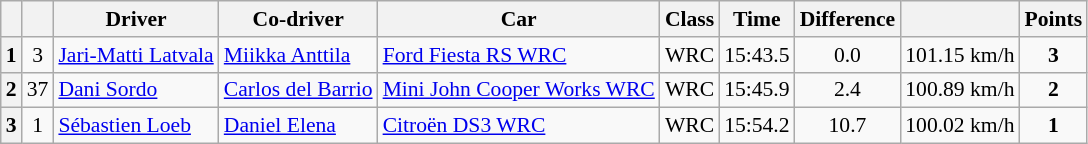<table class="wikitable" style="text-align: center; font-size: 90%">
<tr>
<th></th>
<th></th>
<th>Driver</th>
<th>Co-driver</th>
<th>Car</th>
<th>Class</th>
<th>Time</th>
<th>Difference</th>
<th></th>
<th>Points</th>
</tr>
<tr>
<th>1</th>
<td>3</td>
<td align="left"> <a href='#'>Jari-Matti Latvala</a></td>
<td align="left"> <a href='#'>Miikka Anttila</a></td>
<td align="left"><a href='#'>Ford Fiesta RS WRC</a></td>
<td>WRC</td>
<td>15:43.5</td>
<td>0.0</td>
<td>101.15 km/h</td>
<td><strong>3</strong></td>
</tr>
<tr>
<th>2</th>
<td>37</td>
<td align="left"> <a href='#'>Dani Sordo</a></td>
<td align="left"> <a href='#'>Carlos del Barrio</a></td>
<td align="left"><a href='#'>Mini John Cooper Works WRC</a></td>
<td>WRC</td>
<td>15:45.9</td>
<td>2.4</td>
<td>100.89 km/h</td>
<td><strong>2</strong></td>
</tr>
<tr>
<th>3</th>
<td>1</td>
<td align="left"> <a href='#'>Sébastien Loeb</a></td>
<td align="left"> <a href='#'>Daniel Elena</a></td>
<td align="left"><a href='#'>Citroën DS3 WRC</a></td>
<td>WRC</td>
<td>15:54.2</td>
<td>10.7</td>
<td>100.02 km/h</td>
<td><strong>1</strong></td>
</tr>
</table>
